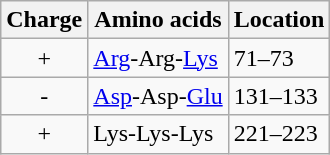<table class="wikitable">
<tr>
<th>Charge</th>
<th>Amino acids</th>
<th>Location</th>
</tr>
<tr>
<td align="middle">+</td>
<td><a href='#'>Arg</a>-Arg-<a href='#'>Lys</a></td>
<td>71–73</td>
</tr>
<tr>
<td align="middle">-</td>
<td><a href='#'>Asp</a>-Asp-<a href='#'>Glu</a></td>
<td>131–133</td>
</tr>
<tr>
<td align="middle">+</td>
<td>Lys-Lys-Lys</td>
<td>221–223</td>
</tr>
</table>
